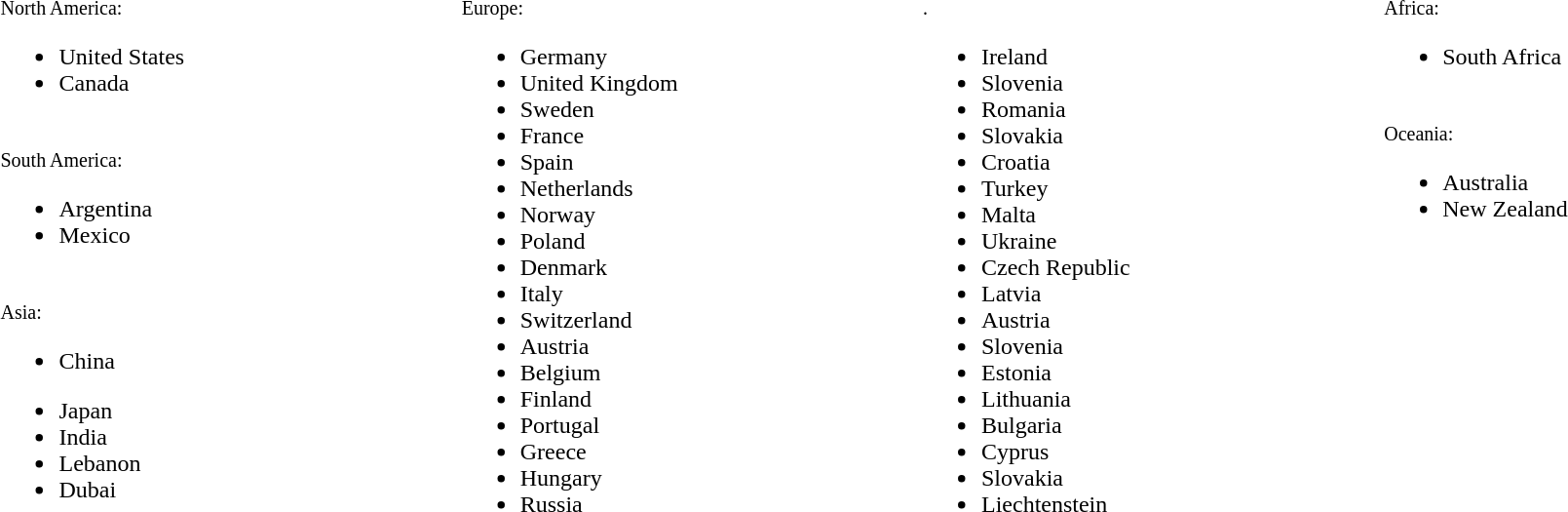<table style="width:100%;">
<tr>
<td style="width:15%; vertical-align:top; text-align:left;"><br><small>North America:</small><ul><li>United States</li><li>Canada</li></ul><br>
<small>South America:</small><ul><li>Argentina</li><li>Mexico</li></ul><br>
<small>Asia:</small><ul><li>China</li></ul><ul><li>Japan</li><li>India</li><li>Lebanon</li><li>Dubai</li></ul></td>
<td style="width:15%; vertical-align:top; text-align:left;"><br><small>Europe:</small><ul><li>Germany</li><li>United Kingdom</li><li>Sweden</li><li>France</li><li>Spain</li><li>Netherlands</li><li>Norway</li><li>Poland</li><li>Denmark</li><li>Italy</li><li>Switzerland</li><li>Austria</li><li>Belgium</li><li>Finland</li><li>Portugal</li><li>Greece</li><li>Hungary</li><li>Russia</li></ul></td>
<td style="width:15%; vertical-align:top; text-align:left;"><br><small>.</small><ul><li>Ireland</li><li>Slovenia</li><li>Romania</li><li>Slovakia</li><li>Croatia</li><li>Turkey</li><li>Malta</li><li>Ukraine</li><li>Czech Republic</li><li>Latvia</li><li>Austria</li><li>Slovenia</li><li>Estonia</li><li>Lithuania</li><li>Bulgaria</li><li>Cyprus</li><li>Slovakia</li><li>Liechtenstein</li></ul></td>
<td style="width:15%; vertical-align:top; text-align:left;"><br><small>Africa:</small><ul><li>South Africa</li></ul><br>
<small>Oceania:</small><ul><li>Australia</li><li>New Zealand</li></ul></td>
</tr>
</table>
